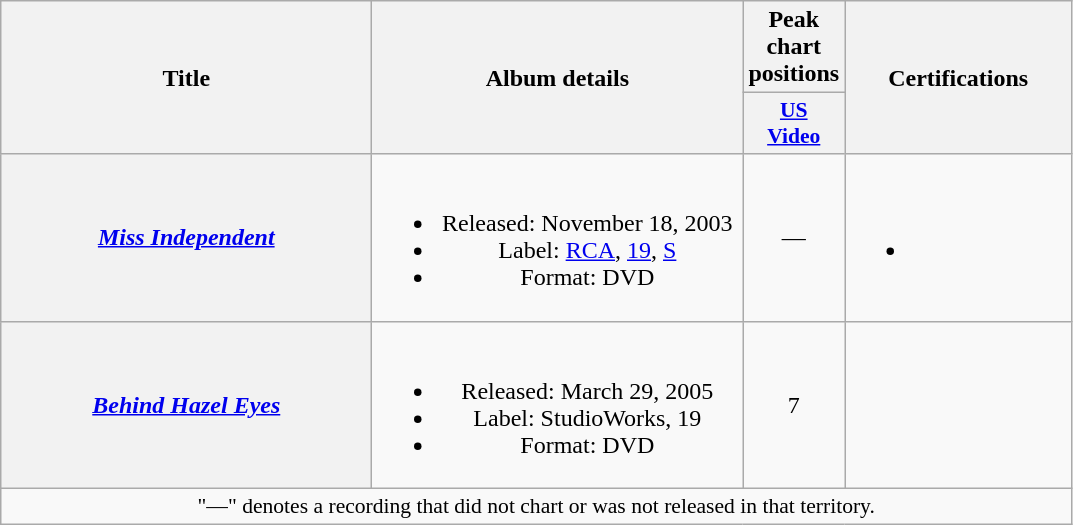<table class="wikitable plainrowheaders" style="text-align:center;">
<tr>
<th scope="col" rowspan="2" style="width:15em;">Title</th>
<th scope="col" rowspan="2" style="width:15em;">Album details</th>
<th scope="col">Peak chart positions</th>
<th scope="col" rowspan="2" style="width:9em;">Certifications</th>
</tr>
<tr>
<th scope="col" style="width:3em;font-size:90%;"><a href='#'>US<br>Video</a><br></th>
</tr>
<tr>
<th scope="row"><em><a href='#'>Miss Independent</a></em></th>
<td><br><ul><li>Released: November 18, 2003</li><li>Label: <a href='#'>RCA</a>, <a href='#'>19</a>, <a href='#'>S</a></li><li>Format: DVD</li></ul></td>
<td>—</td>
<td><br><ul><li></li></ul></td>
</tr>
<tr>
<th scope="row"><em><a href='#'>Behind Hazel Eyes</a></em></th>
<td><br><ul><li>Released: March 29, 2005</li><li>Label: StudioWorks, 19</li><li>Format: DVD</li></ul></td>
<td>7</td>
<td></td>
</tr>
<tr>
<td colspan="4" style="font-size:90%">"—" denotes a recording that did not chart or was not released in that territory.</td>
</tr>
</table>
